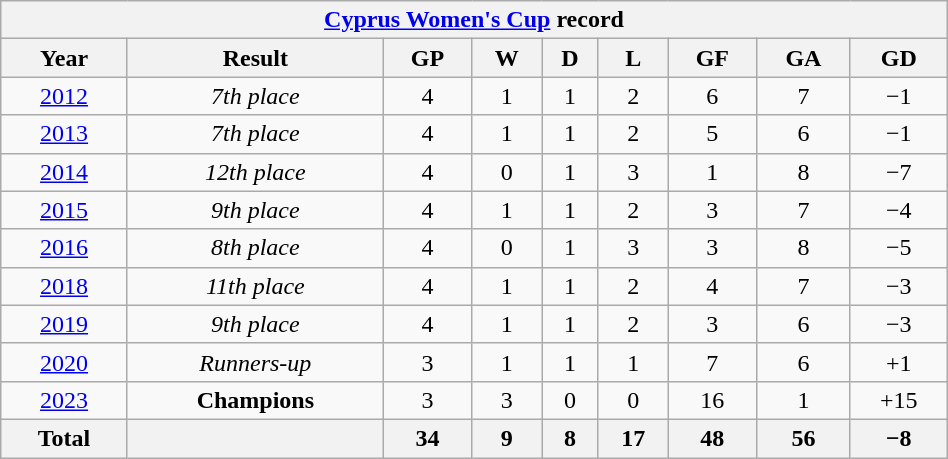<table class="wikitable" style="text-align: center; width:50%;">
<tr>
<th colspan=9><a href='#'>Cyprus Women's Cup</a> record</th>
</tr>
<tr>
<th>Year</th>
<th>Result</th>
<th>GP</th>
<th>W</th>
<th>D</th>
<th>L</th>
<th>GF</th>
<th>GA</th>
<th>GD</th>
</tr>
<tr>
<td><a href='#'>2012</a></td>
<td><em>7th place</em></td>
<td>4</td>
<td>1</td>
<td>1</td>
<td>2</td>
<td>6</td>
<td>7</td>
<td>−1</td>
</tr>
<tr>
<td><a href='#'>2013</a></td>
<td><em>7th place</em></td>
<td>4</td>
<td>1</td>
<td>1</td>
<td>2</td>
<td>5</td>
<td>6</td>
<td>−1</td>
</tr>
<tr>
<td><a href='#'>2014</a></td>
<td><em>12th place</em></td>
<td>4</td>
<td>0</td>
<td>1</td>
<td>3</td>
<td>1</td>
<td>8</td>
<td>−7</td>
</tr>
<tr>
<td><a href='#'>2015</a></td>
<td><em>9th place</em></td>
<td>4</td>
<td>1</td>
<td>1</td>
<td>2</td>
<td>3</td>
<td>7</td>
<td>−4</td>
</tr>
<tr>
<td><a href='#'>2016</a></td>
<td><em>8th place</em></td>
<td>4</td>
<td>0</td>
<td>1</td>
<td>3</td>
<td>3</td>
<td>8</td>
<td>−5</td>
</tr>
<tr>
<td><a href='#'>2018</a></td>
<td><em>11th place</em></td>
<td>4</td>
<td>1</td>
<td>1</td>
<td>2</td>
<td>4</td>
<td>7</td>
<td>−3</td>
</tr>
<tr>
<td><a href='#'>2019</a></td>
<td><em>9th place</em></td>
<td>4</td>
<td>1</td>
<td>1</td>
<td>2</td>
<td>3</td>
<td>6</td>
<td>−3</td>
</tr>
<tr>
<td><a href='#'>2020</a></td>
<td><em>Runners-up</em></td>
<td>3</td>
<td>1</td>
<td>1</td>
<td>1</td>
<td>7</td>
<td>6</td>
<td>+1</td>
</tr>
<tr>
<td><a href='#'>2023</a></td>
<td><strong>Champions</strong></td>
<td>3</td>
<td>3</td>
<td>0</td>
<td>0</td>
<td>16</td>
<td>1</td>
<td>+15</td>
</tr>
<tr>
<th>Total</th>
<th></th>
<th>34</th>
<th>9</th>
<th>8</th>
<th>17</th>
<th>48</th>
<th>56</th>
<th>−8</th>
</tr>
</table>
